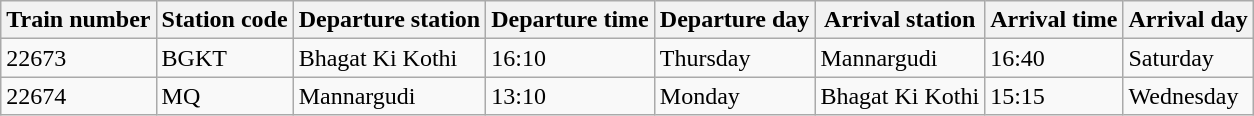<table class="wikitable">
<tr>
<th>Train number</th>
<th>Station code</th>
<th>Departure station</th>
<th>Departure time</th>
<th>Departure day</th>
<th>Arrival station</th>
<th>Arrival time</th>
<th>Arrival day</th>
</tr>
<tr>
<td>22673</td>
<td>BGKT</td>
<td>Bhagat Ki Kothi</td>
<td>16:10</td>
<td>Thursday</td>
<td>Mannargudi</td>
<td>16:40</td>
<td>Saturday</td>
</tr>
<tr>
<td>22674</td>
<td>MQ</td>
<td>Mannargudi</td>
<td>13:10</td>
<td>Monday</td>
<td>Bhagat Ki Kothi</td>
<td>15:15</td>
<td>Wednesday</td>
</tr>
</table>
